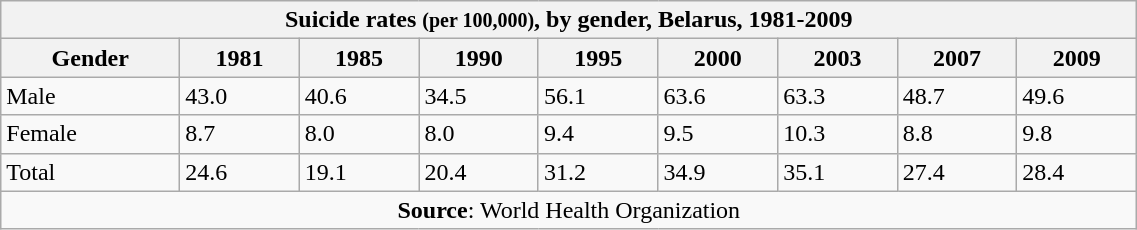<table class="wikitable" style="width: 60%;">
<tr>
<th colspan="9">Suicide rates <small>(per 100,000)</small>, by gender, Belarus, 1981-2009</th>
</tr>
<tr>
<th>Gender</th>
<th>1981</th>
<th>1985</th>
<th>1990</th>
<th>1995</th>
<th>2000</th>
<th>2003</th>
<th>2007</th>
<th>2009</th>
</tr>
<tr>
<td>Male</td>
<td>43.0</td>
<td>40.6</td>
<td>34.5</td>
<td>56.1</td>
<td>63.6</td>
<td>63.3</td>
<td>48.7</td>
<td>49.6</td>
</tr>
<tr>
<td>Female</td>
<td>8.7</td>
<td>8.0</td>
<td>8.0</td>
<td>9.4</td>
<td>9.5</td>
<td>10.3</td>
<td>8.8</td>
<td>9.8</td>
</tr>
<tr>
<td>Total</td>
<td>24.6</td>
<td>19.1</td>
<td>20.4</td>
<td>31.2</td>
<td>34.9</td>
<td>35.1</td>
<td>27.4</td>
<td>28.4</td>
</tr>
<tr>
<td colspan="9" style="text-align:center;"><strong>Source</strong>: World Health Organization</td>
</tr>
</table>
